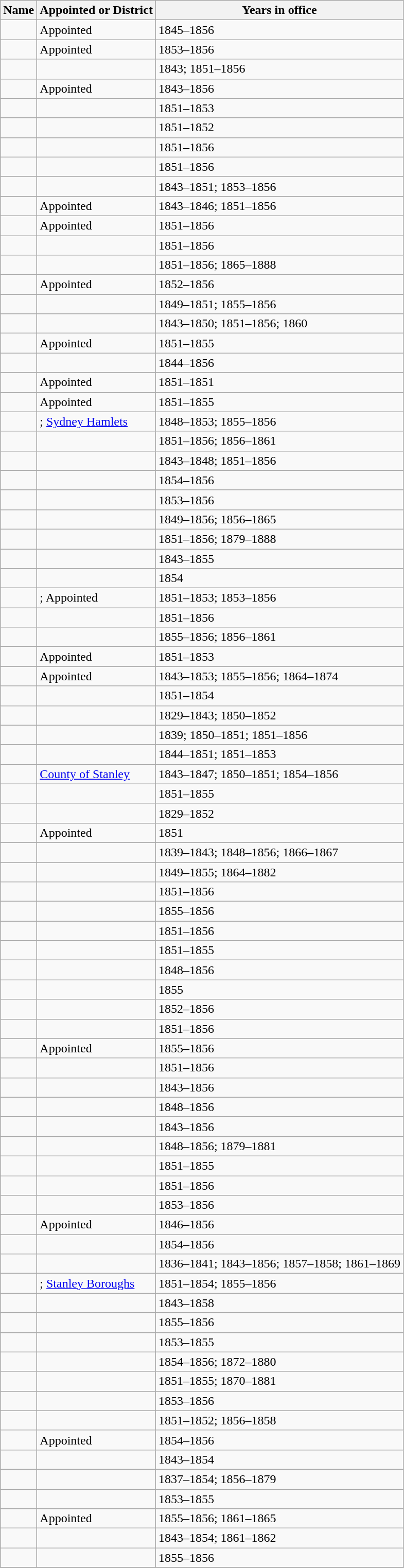<table class="wikitable sortable">
<tr>
<th>Name</th>
<th>Appointed or District</th>
<th>Years in office</th>
</tr>
<tr>
<td></td>
<td>Appointed</td>
<td>1845–1856</td>
</tr>
<tr>
<td> </td>
<td>Appointed</td>
<td>1853–1856</td>
</tr>
<tr>
<td></td>
<td></td>
<td>1843; 1851–1856</td>
</tr>
<tr>
<td></td>
<td>Appointed</td>
<td>1843–1856</td>
</tr>
<tr>
<td> </td>
<td></td>
<td>1851–1853</td>
</tr>
<tr>
<td> </td>
<td></td>
<td>1851–1852</td>
</tr>
<tr>
<td></td>
<td></td>
<td>1851–1856</td>
</tr>
<tr>
<td></td>
<td></td>
<td>1851–1856</td>
</tr>
<tr>
<td> </td>
<td></td>
<td>1843–1851; 1853–1856</td>
</tr>
<tr>
<td> </td>
<td>Appointed</td>
<td>1843–1846; 1851–1856</td>
</tr>
<tr>
<td></td>
<td>Appointed</td>
<td>1851–1856</td>
</tr>
<tr>
<td> </td>
<td></td>
<td>1851–1856</td>
</tr>
<tr>
<td></td>
<td></td>
<td>1851–1856; 1865–1888</td>
</tr>
<tr>
<td> </td>
<td>Appointed</td>
<td>1852–1856</td>
</tr>
<tr>
<td> </td>
<td></td>
<td>1849–1851; 1855–1856</td>
</tr>
<tr>
<td></td>
<td></td>
<td>1843–1850; 1851–1856; 1860</td>
</tr>
<tr>
<td> </td>
<td>Appointed</td>
<td>1851–1855</td>
</tr>
<tr>
<td></td>
<td></td>
<td>1844–1856</td>
</tr>
<tr>
<td></td>
<td>Appointed</td>
<td>1851–1851</td>
</tr>
<tr>
<td> </td>
<td>Appointed</td>
<td>1851–1855</td>
</tr>
<tr>
<td> </td>
<td>; <a href='#'>Sydney Hamlets</a></td>
<td>1848–1853; 1855–1856</td>
</tr>
<tr>
<td></td>
<td></td>
<td>1851–1856; 1856–1861</td>
</tr>
<tr>
<td></td>
<td></td>
<td>1843–1848; 1851–1856</td>
</tr>
<tr>
<td></td>
<td></td>
<td>1854–1856</td>
</tr>
<tr>
<td> </td>
<td></td>
<td>1853–1856</td>
</tr>
<tr>
<td></td>
<td></td>
<td>1849–1856; 1856–1865</td>
</tr>
<tr>
<td></td>
<td></td>
<td>1851–1856; 1879–1888</td>
</tr>
<tr>
<td> </td>
<td></td>
<td>1843–1855</td>
</tr>
<tr>
<td> </td>
<td></td>
<td>1854</td>
</tr>
<tr>
<td> </td>
<td>; Appointed</td>
<td>1851–1853; 1853–1856</td>
</tr>
<tr>
<td></td>
<td></td>
<td>1851–1856</td>
</tr>
<tr>
<td> </td>
<td></td>
<td>1855–1856; 1856–1861</td>
</tr>
<tr>
<td></td>
<td>Appointed</td>
<td>1851–1853</td>
</tr>
<tr>
<td> </td>
<td>Appointed</td>
<td>1843–1853; 1855–1856; 1864–1874</td>
</tr>
<tr>
<td> </td>
<td></td>
<td>1851–1854</td>
</tr>
<tr>
<td> </td>
<td></td>
<td>1829–1843; 1850–1852</td>
</tr>
<tr>
<td></td>
<td></td>
<td>1839;  1850–1851; 1851–1856</td>
</tr>
<tr>
<td> </td>
<td></td>
<td>1844–1851; 1851–1853</td>
</tr>
<tr>
<td> </td>
<td> <a href='#'>County of Stanley</a></td>
<td>1843–1847; 1850–1851; 1854–1856</td>
</tr>
<tr>
<td> </td>
<td></td>
<td>1851–1855</td>
</tr>
<tr>
<td> </td>
<td></td>
<td>1829–1852</td>
</tr>
<tr>
<td> </td>
<td>Appointed</td>
<td>1851</td>
</tr>
<tr>
<td></td>
<td></td>
<td>1839–1843; 1848–1856; 1866–1867</td>
</tr>
<tr>
<td> </td>
<td></td>
<td>1849–1855; 1864–1882</td>
</tr>
<tr>
<td></td>
<td></td>
<td>1851–1856</td>
</tr>
<tr>
<td> </td>
<td></td>
<td>1855–1856</td>
</tr>
<tr>
<td></td>
<td></td>
<td>1851–1856</td>
</tr>
<tr>
<td> </td>
<td></td>
<td>1851–1855</td>
</tr>
<tr>
<td></td>
<td></td>
<td>1848–1856</td>
</tr>
<tr>
<td> </td>
<td></td>
<td>1855</td>
</tr>
<tr>
<td> </td>
<td></td>
<td>1852–1856</td>
</tr>
<tr>
<td></td>
<td></td>
<td>1851–1856</td>
</tr>
<tr>
<td> </td>
<td>Appointed</td>
<td>1855–1856</td>
</tr>
<tr>
<td></td>
<td></td>
<td>1851–1856</td>
</tr>
<tr>
<td></td>
<td></td>
<td>1843–1856</td>
</tr>
<tr>
<td></td>
<td></td>
<td>1848–1856</td>
</tr>
<tr>
<td></td>
<td></td>
<td>1843–1856</td>
</tr>
<tr>
<td></td>
<td></td>
<td>1848–1856; 1879–1881</td>
</tr>
<tr>
<td> </td>
<td></td>
<td>1851–1855</td>
</tr>
<tr>
<td></td>
<td></td>
<td>1851–1856</td>
</tr>
<tr>
<td> </td>
<td></td>
<td>1853–1856</td>
</tr>
<tr>
<td></td>
<td>Appointed</td>
<td>1846–1856</td>
</tr>
<tr>
<td></td>
<td></td>
<td>1854–1856</td>
</tr>
<tr>
<td></td>
<td></td>
<td>1836–1841; 1843–1856; 1857–1858; 1861–1869</td>
</tr>
<tr>
<td> </td>
<td>; <a href='#'>Stanley Boroughs</a></td>
<td>1851–1854; 1855–1856</td>
</tr>
<tr>
<td></td>
<td></td>
<td>1843–1858</td>
</tr>
<tr>
<td> </td>
<td></td>
<td>1855–1856</td>
</tr>
<tr>
<td> </td>
<td></td>
<td>1853–1855</td>
</tr>
<tr>
<td> </td>
<td></td>
<td>1854–1856; 1872–1880</td>
</tr>
<tr>
<td> </td>
<td></td>
<td>1851–1855; 1870–1881</td>
</tr>
<tr>
<td> </td>
<td></td>
<td>1853–1856</td>
</tr>
<tr>
<td> </td>
<td></td>
<td>1851–1852; 1856–1858</td>
</tr>
<tr>
<td> </td>
<td>Appointed</td>
<td>1854–1856</td>
</tr>
<tr>
<td> </td>
<td></td>
<td>1843–1854</td>
</tr>
<tr>
<td> </td>
<td></td>
<td>1837–1854; 1856–1879</td>
</tr>
<tr>
<td> </td>
<td></td>
<td>1853–1855</td>
</tr>
<tr>
<td> </td>
<td>Appointed</td>
<td>1855–1856; 1861–1865</td>
</tr>
<tr>
<td> </td>
<td></td>
<td>1843–1854; 1861–1862</td>
</tr>
<tr>
<td> </td>
<td></td>
<td>1855–1856</td>
</tr>
<tr>
</tr>
</table>
